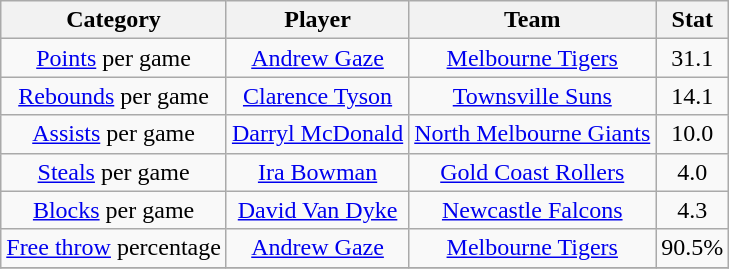<table class="wikitable" style="text-align:center">
<tr>
<th>Category</th>
<th>Player</th>
<th>Team</th>
<th>Stat</th>
</tr>
<tr>
<td><a href='#'>Points</a> per game</td>
<td><a href='#'>Andrew Gaze</a></td>
<td><a href='#'>Melbourne Tigers</a></td>
<td>31.1</td>
</tr>
<tr>
<td><a href='#'>Rebounds</a> per game</td>
<td><a href='#'>Clarence Tyson</a></td>
<td><a href='#'>Townsville Suns</a></td>
<td>14.1</td>
</tr>
<tr>
<td><a href='#'>Assists</a> per game</td>
<td><a href='#'>Darryl McDonald</a></td>
<td><a href='#'>North Melbourne Giants</a></td>
<td>10.0</td>
</tr>
<tr>
<td><a href='#'>Steals</a> per game</td>
<td><a href='#'>Ira Bowman</a></td>
<td><a href='#'>Gold Coast Rollers</a></td>
<td>4.0</td>
</tr>
<tr>
<td><a href='#'>Blocks</a> per game</td>
<td><a href='#'>David Van Dyke</a></td>
<td><a href='#'>Newcastle Falcons</a></td>
<td>4.3</td>
</tr>
<tr>
<td><a href='#'>Free throw</a> percentage</td>
<td><a href='#'>Andrew Gaze</a></td>
<td><a href='#'>Melbourne Tigers</a></td>
<td>90.5%</td>
</tr>
<tr>
</tr>
</table>
